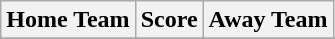<table class="wikitable" style="text-align: center">
<tr>
<th>Home Team</th>
<th>Score</th>
<th>Away Team</th>
</tr>
<tr>
</tr>
</table>
